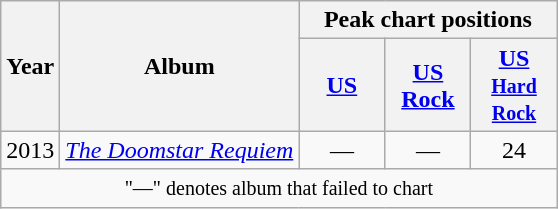<table class="wikitable" style="text-align:center;">
<tr>
<th rowspan="2">Year</th>
<th rowspan="2">Album</th>
<th colspan="3">Peak chart positions</th>
</tr>
<tr>
<th style="width:50px;"><a href='#'>US</a></th>
<th style="width:50px;"><a href='#'>US<br>Rock</a></th>
<th style="width:50px;"><a href='#'>US<br><small>Hard Rock</small></a></th>
</tr>
<tr>
<td>2013</td>
<td style="text-align:left;"><em><a href='#'>The Doomstar Requiem</a></em></td>
<td>—</td>
<td>—</td>
<td>24</td>
</tr>
<tr>
<td style="text-align:center;" colspan="5"><small>"—" denotes album that failed to chart</small></td>
</tr>
</table>
